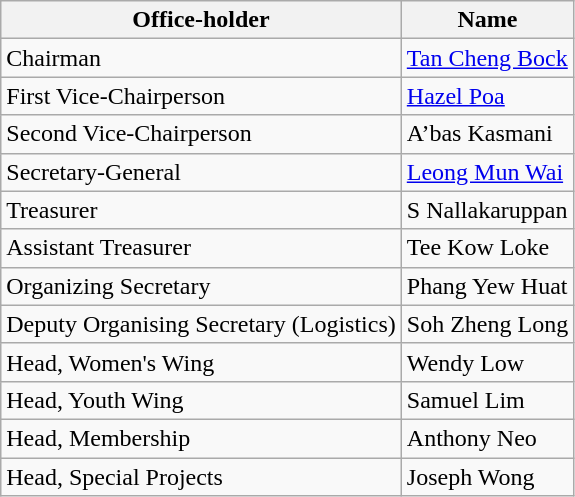<table class="wikitable" style="text-align:left;">
<tr>
<th>Office-holder</th>
<th>Name</th>
</tr>
<tr>
<td>Chairman</td>
<td><a href='#'>Tan Cheng Bock</a></td>
</tr>
<tr>
<td>First Vice-Chairperson</td>
<td><a href='#'>Hazel Poa</a></td>
</tr>
<tr>
<td>Second Vice-Chairperson</td>
<td>A’bas Kasmani</td>
</tr>
<tr>
<td>Secretary-General</td>
<td><a href='#'>Leong Mun Wai</a></td>
</tr>
<tr>
<td>Treasurer</td>
<td>S Nallakaruppan</td>
</tr>
<tr>
<td>Assistant Treasurer</td>
<td>Tee Kow Loke</td>
</tr>
<tr>
<td>Organizing Secretary</td>
<td>Phang Yew Huat</td>
</tr>
<tr>
<td>Deputy Organising Secretary (Logistics)</td>
<td>Soh Zheng Long</td>
</tr>
<tr>
<td>Head, Women's Wing</td>
<td>Wendy Low</td>
</tr>
<tr>
<td>Head, Youth Wing</td>
<td>Samuel Lim</td>
</tr>
<tr>
<td>Head, Membership</td>
<td>Anthony Neo</td>
</tr>
<tr>
<td>Head, Special Projects</td>
<td>Joseph Wong</td>
</tr>
</table>
